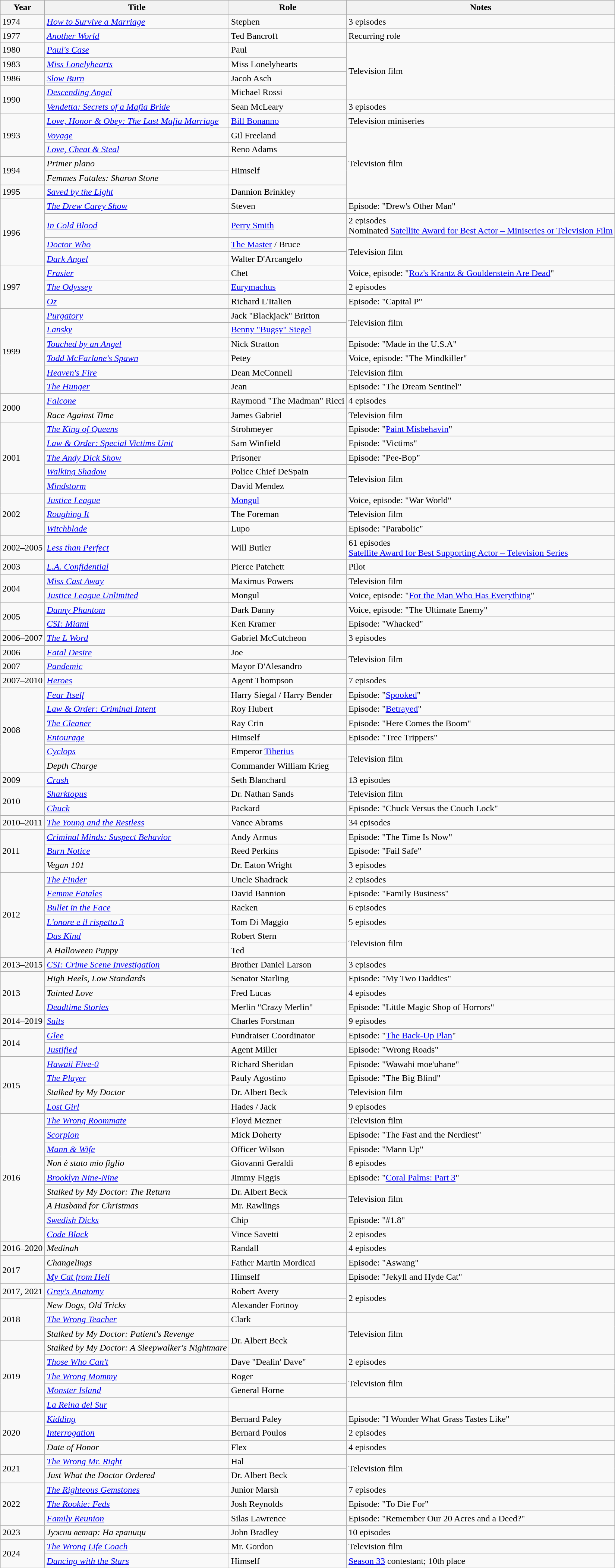<table class="wikitable sortable">
<tr>
<th>Year</th>
<th>Title</th>
<th>Role</th>
<th>Notes</th>
</tr>
<tr>
<td>1974</td>
<td><em><a href='#'>How to Survive a Marriage</a></em></td>
<td>Stephen</td>
<td>3 episodes</td>
</tr>
<tr>
<td>1977</td>
<td><em><a href='#'>Another World</a></em></td>
<td>Ted Bancroft</td>
<td>Recurring role</td>
</tr>
<tr>
<td>1980</td>
<td><em><a href='#'>Paul's Case</a></em></td>
<td>Paul</td>
<td rowspan="4">Television film</td>
</tr>
<tr>
<td>1983</td>
<td><em><a href='#'>Miss Lonelyhearts</a></em></td>
<td>Miss Lonelyhearts</td>
</tr>
<tr>
<td>1986</td>
<td><em><a href='#'>Slow Burn</a></em></td>
<td>Jacob Asch</td>
</tr>
<tr>
<td rowspan="2">1990</td>
<td><em><a href='#'>Descending Angel</a></em></td>
<td>Michael Rossi</td>
</tr>
<tr>
<td><em><a href='#'>Vendetta: Secrets of a Mafia Bride</a></em></td>
<td>Sean McLeary</td>
<td>3 episodes</td>
</tr>
<tr>
<td rowspan="3">1993</td>
<td><em><a href='#'>Love, Honor & Obey: The Last Mafia Marriage</a></em></td>
<td><a href='#'>Bill Bonanno</a></td>
<td>Television miniseries</td>
</tr>
<tr>
<td><em><a href='#'>Voyage</a></em></td>
<td>Gil Freeland</td>
<td rowspan="5">Television film</td>
</tr>
<tr>
<td><em><a href='#'>Love, Cheat & Steal</a></em></td>
<td>Reno Adams</td>
</tr>
<tr>
<td rowspan="2">1994</td>
<td><em>Primer plano</em></td>
<td rowspan="2">Himself</td>
</tr>
<tr>
<td><em>Femmes Fatales: Sharon Stone</em></td>
</tr>
<tr>
<td>1995</td>
<td><em><a href='#'>Saved by the Light</a></em></td>
<td>Dannion Brinkley</td>
</tr>
<tr>
<td rowspan="4">1996</td>
<td><em><a href='#'>The Drew Carey Show</a></em></td>
<td>Steven</td>
<td>Episode: "Drew's Other Man"</td>
</tr>
<tr>
<td><em><a href='#'>In Cold Blood</a></em></td>
<td><a href='#'>Perry Smith</a></td>
<td>2 episodes<br>Nominated  <a href='#'>Satellite Award for Best Actor – Miniseries or Television Film</a></td>
</tr>
<tr>
<td><em><a href='#'>Doctor Who</a></em></td>
<td><a href='#'>The Master</a> / Bruce</td>
<td rowspan="2">Television film</td>
</tr>
<tr>
<td><em><a href='#'>Dark Angel</a></em></td>
<td>Walter D'Arcangelo</td>
</tr>
<tr>
<td rowspan="3">1997</td>
<td><em><a href='#'>Frasier</a></em></td>
<td>Chet</td>
<td>Voice, episode: "<a href='#'>Roz's Krantz & Gouldenstein Are Dead</a>"</td>
</tr>
<tr>
<td><em><a href='#'>The Odyssey</a></em></td>
<td><a href='#'>Eurymachus</a></td>
<td>2 episodes</td>
</tr>
<tr>
<td><em><a href='#'>Oz</a></em></td>
<td>Richard L'Italien</td>
<td>Episode: "Capital P"</td>
</tr>
<tr>
<td rowspan="6">1999</td>
<td><em><a href='#'>Purgatory</a></em></td>
<td>Jack "Blackjack" Britton</td>
<td rowspan="2">Television film</td>
</tr>
<tr>
<td><em><a href='#'>Lansky</a></em></td>
<td><a href='#'>Benny "Bugsy" Siegel</a></td>
</tr>
<tr>
<td><em><a href='#'>Touched by an Angel</a></em></td>
<td>Nick Stratton</td>
<td>Episode: "Made in the U.S.A"</td>
</tr>
<tr>
<td><em><a href='#'>Todd McFarlane's Spawn</a></em></td>
<td>Petey</td>
<td>Voice, episode: "The Mindkiller"</td>
</tr>
<tr>
<td><em><a href='#'>Heaven's Fire</a></em></td>
<td>Dean McConnell</td>
<td>Television film</td>
</tr>
<tr>
<td><em><a href='#'>The Hunger</a></em></td>
<td>Jean</td>
<td>Episode: "The Dream Sentinel"</td>
</tr>
<tr>
<td rowspan="2">2000</td>
<td><em><a href='#'>Falcone</a></em></td>
<td>Raymond "The Madman" Ricci</td>
<td>4 episodes</td>
</tr>
<tr>
<td><em>Race Against Time</em></td>
<td>James Gabriel</td>
<td>Television film</td>
</tr>
<tr>
<td rowspan="5">2001</td>
<td><em><a href='#'>The King of Queens</a></em></td>
<td>Strohmeyer</td>
<td>Episode: "<a href='#'>Paint Misbehavin</a>"</td>
</tr>
<tr>
<td><em><a href='#'>Law & Order: Special Victims Unit</a></em></td>
<td>Sam Winfield</td>
<td>Episode: "Victims"</td>
</tr>
<tr>
<td><em><a href='#'>The Andy Dick Show</a></em></td>
<td>Prisoner</td>
<td>Episode: "Pee-Bop"</td>
</tr>
<tr>
<td><em><a href='#'>Walking Shadow</a></em></td>
<td>Police Chief DeSpain</td>
<td rowspan="2">Television film</td>
</tr>
<tr>
<td><em><a href='#'>Mindstorm</a></em></td>
<td>David Mendez</td>
</tr>
<tr>
<td rowspan="3">2002</td>
<td><em><a href='#'>Justice League</a></em></td>
<td><a href='#'>Mongul</a></td>
<td>Voice, episode: "War World"</td>
</tr>
<tr>
<td><em><a href='#'>Roughing It</a></em></td>
<td>The Foreman</td>
<td>Television film</td>
</tr>
<tr>
<td><em><a href='#'>Witchblade</a></em></td>
<td>Lupo</td>
<td>Episode: "Parabolic"</td>
</tr>
<tr>
<td>2002–2005</td>
<td><em><a href='#'>Less than Perfect</a></em></td>
<td>Will Butler</td>
<td>61 episodes<br><a href='#'>Satellite Award for Best Supporting Actor – Television Series</a></td>
</tr>
<tr>
<td>2003</td>
<td><em><a href='#'>L.A. Confidential</a></em></td>
<td>Pierce Patchett</td>
<td>Pilot</td>
</tr>
<tr>
<td rowspan="2">2004</td>
<td><em><a href='#'>Miss Cast Away</a></em></td>
<td>Maximus Powers</td>
<td>Television film</td>
</tr>
<tr>
<td><em><a href='#'>Justice League Unlimited</a></em></td>
<td>Mongul</td>
<td>Voice, episode: "<a href='#'>For the Man Who Has Everything</a>"</td>
</tr>
<tr>
<td rowspan="2">2005</td>
<td><em><a href='#'>Danny Phantom</a></em></td>
<td>Dark Danny</td>
<td>Voice, episode: "The Ultimate Enemy"</td>
</tr>
<tr>
<td><em><a href='#'>CSI: Miami</a></em></td>
<td>Ken Kramer</td>
<td>Episode: "Whacked"</td>
</tr>
<tr>
<td>2006–2007</td>
<td><em><a href='#'>The L Word</a></em></td>
<td>Gabriel McCutcheon</td>
<td>3 episodes</td>
</tr>
<tr>
<td>2006</td>
<td><em><a href='#'>Fatal Desire</a></em></td>
<td>Joe</td>
<td rowspan="2">Television film</td>
</tr>
<tr>
<td rowspan="1">2007</td>
<td><em><a href='#'>Pandemic</a></em></td>
<td>Mayor D'Alesandro</td>
</tr>
<tr>
<td>2007–2010</td>
<td><em><a href='#'>Heroes</a></em></td>
<td>Agent Thompson</td>
<td>7 episodes</td>
</tr>
<tr>
<td rowspan="6">2008</td>
<td><em><a href='#'>Fear Itself</a></em></td>
<td>Harry Siegal / Harry Bender</td>
<td>Episode: "<a href='#'>Spooked</a>"</td>
</tr>
<tr>
<td><em><a href='#'>Law & Order: Criminal Intent</a></em></td>
<td>Roy Hubert</td>
<td>Episode: "<a href='#'>Betrayed</a>"</td>
</tr>
<tr>
<td><em><a href='#'>The Cleaner</a></em></td>
<td>Ray Crin</td>
<td>Episode: "Here Comes the Boom"</td>
</tr>
<tr>
<td><em><a href='#'>Entourage</a></em></td>
<td>Himself</td>
<td>Episode: "Tree Trippers"</td>
</tr>
<tr>
<td><em><a href='#'>Cyclops</a></em></td>
<td>Emperor <a href='#'>Tiberius</a></td>
<td rowspan="2">Television film</td>
</tr>
<tr>
<td><em>Depth Charge</em></td>
<td>Commander William Krieg</td>
</tr>
<tr>
<td>2009</td>
<td><em><a href='#'>Crash</a></em></td>
<td>Seth Blanchard</td>
<td>13 episodes</td>
</tr>
<tr>
<td rowspan="2">2010</td>
<td><em><a href='#'>Sharktopus</a></em></td>
<td>Dr. Nathan Sands</td>
<td>Television film</td>
</tr>
<tr>
<td><em><a href='#'>Chuck</a></em></td>
<td>Packard</td>
<td>Episode: "Chuck Versus the Couch Lock"</td>
</tr>
<tr>
<td>2010–2011</td>
<td><em><a href='#'>The Young and the Restless</a></em></td>
<td>Vance Abrams</td>
<td>34 episodes</td>
</tr>
<tr>
<td rowspan="3">2011</td>
<td><em><a href='#'>Criminal Minds: Suspect Behavior</a></em></td>
<td>Andy Armus</td>
<td>Episode: "The Time Is Now"</td>
</tr>
<tr>
<td><em><a href='#'>Burn Notice</a></em></td>
<td>Reed Perkins</td>
<td>Episode: "Fail Safe"</td>
</tr>
<tr>
<td><em>Vegan 101</em></td>
<td>Dr. Eaton Wright</td>
<td>3 episodes</td>
</tr>
<tr>
<td rowspan="6">2012</td>
<td><em><a href='#'>The Finder</a></em></td>
<td>Uncle Shadrack</td>
<td>2 episodes</td>
</tr>
<tr>
<td><em><a href='#'>Femme Fatales</a></em></td>
<td>David Bannion</td>
<td>Episode: "Family Business"</td>
</tr>
<tr>
<td><em><a href='#'>Bullet in the Face</a></em></td>
<td>Racken</td>
<td>6 episodes</td>
</tr>
<tr>
<td><em><a href='#'>L'onore e il rispetto 3</a></em></td>
<td>Tom Di Maggio</td>
<td>5 episodes</td>
</tr>
<tr>
<td><em><a href='#'>Das Kind</a></em></td>
<td>Robert Stern</td>
<td rowspan="2">Television film</td>
</tr>
<tr>
<td><em>A Halloween Puppy</em></td>
<td>Ted</td>
</tr>
<tr>
<td>2013–2015</td>
<td><em><a href='#'>CSI: Crime Scene Investigation</a></em></td>
<td>Brother Daniel Larson</td>
<td>3 episodes</td>
</tr>
<tr>
<td rowspan="3">2013</td>
<td><em>High Heels, Low Standards</em></td>
<td>Senator Starling</td>
<td>Episode: "My Two Daddies"</td>
</tr>
<tr>
<td><em>Tainted Love</em></td>
<td>Fred Lucas</td>
<td>4 episodes</td>
</tr>
<tr>
<td><em><a href='#'>Deadtime Stories</a></em></td>
<td>Merlin "Crazy Merlin"</td>
<td>Episode: "Little Magic Shop of Horrors"</td>
</tr>
<tr>
<td>2014–2019</td>
<td><em><a href='#'>Suits</a></em></td>
<td>Charles Forstman</td>
<td>9 episodes</td>
</tr>
<tr>
<td rowspan="2">2014</td>
<td><em><a href='#'>Glee</a></em></td>
<td>Fundraiser Coordinator</td>
<td>Episode: "<a href='#'>The Back-Up Plan</a>"</td>
</tr>
<tr>
<td><em><a href='#'>Justified</a></em></td>
<td>Agent Miller</td>
<td>Episode: "Wrong Roads"</td>
</tr>
<tr>
<td rowspan="4">2015</td>
<td><em><a href='#'>Hawaii Five-0</a></em></td>
<td>Richard Sheridan</td>
<td>Episode: "Wawahi moe'uhane"</td>
</tr>
<tr>
<td><em><a href='#'>The Player</a></em></td>
<td>Pauly Agostino</td>
<td>Episode: "The Big Blind"</td>
</tr>
<tr>
<td><em>Stalked by My Doctor</em></td>
<td>Dr. Albert Beck</td>
<td>Television film</td>
</tr>
<tr>
<td><em><a href='#'>Lost Girl</a></em></td>
<td>Hades / Jack</td>
<td>9 episodes</td>
</tr>
<tr>
<td rowspan="9">2016</td>
<td><em><a href='#'>The Wrong Roommate</a></em></td>
<td>Floyd Mezner</td>
<td>Television film</td>
</tr>
<tr>
<td><em><a href='#'>Scorpion</a></em></td>
<td>Mick Doherty</td>
<td>Episode: "The Fast and the Nerdiest"</td>
</tr>
<tr>
<td><em><a href='#'>Mann & Wife</a></em></td>
<td>Officer Wilson</td>
<td>Episode: "Mann Up"</td>
</tr>
<tr>
<td><em>Non è stato mio figlio</em></td>
<td>Giovanni Geraldi</td>
<td>8 episodes</td>
</tr>
<tr>
<td><em><a href='#'>Brooklyn Nine-Nine</a></em></td>
<td>Jimmy Figgis</td>
<td>Episode: "<a href='#'>Coral Palms: Part 3</a>"</td>
</tr>
<tr>
<td><em>Stalked by My Doctor: The Return</em></td>
<td>Dr. Albert Beck</td>
<td rowspan="2">Television film</td>
</tr>
<tr>
<td><em>A Husband for Christmas</em></td>
<td>Mr. Rawlings</td>
</tr>
<tr>
<td><em><a href='#'>Swedish Dicks</a></em></td>
<td>Chip</td>
<td>Episode: "#1.8"</td>
</tr>
<tr>
<td><em><a href='#'>Code Black</a></em></td>
<td>Vince Savetti</td>
<td>2 episodes</td>
</tr>
<tr>
<td>2016–2020</td>
<td><em>Medinah</em></td>
<td>Randall</td>
<td>4 episodes</td>
</tr>
<tr>
<td rowspan="2">2017</td>
<td><em>Changelings</em></td>
<td>Father Martin Mordicai</td>
<td>Episode: "Aswang"</td>
</tr>
<tr>
<td><em><a href='#'>My Cat from Hell</a></em></td>
<td>Himself</td>
<td>Episode: "Jekyll and Hyde Cat"</td>
</tr>
<tr>
<td>2017, 2021</td>
<td><em><a href='#'>Grey's Anatomy</a></em></td>
<td>Robert Avery</td>
<td rowspan="2">2 episodes</td>
</tr>
<tr>
<td rowspan="3">2018</td>
<td><em>New Dogs, Old Tricks</em></td>
<td>Alexander Fortnoy</td>
</tr>
<tr>
<td><em><a href='#'>The Wrong Teacher</a></em></td>
<td>Clark</td>
<td rowspan="3">Television film</td>
</tr>
<tr>
<td><em>Stalked by My Doctor: Patient's Revenge</em></td>
<td rowspan="2">Dr. Albert Beck</td>
</tr>
<tr>
<td rowspan="5">2019</td>
<td><em>Stalked by My Doctor: A Sleepwalker's Nightmare</em></td>
</tr>
<tr>
<td><em><a href='#'>Those Who Can't</a></em></td>
<td>Dave "Dealin' Dave"</td>
<td>2 episodes</td>
</tr>
<tr>
<td><em><a href='#'>The Wrong Mommy</a></em></td>
<td>Roger</td>
<td rowspan="2">Television film</td>
</tr>
<tr>
<td><em><a href='#'>Monster Island</a></em></td>
<td>General Horne</td>
</tr>
<tr>
<td><em><a href='#'>La Reina del Sur</a></em></td>
<td></td>
<td></td>
</tr>
<tr>
<td rowspan="3">2020</td>
<td><em><a href='#'>Kidding</a></em></td>
<td>Bernard Paley</td>
<td>Episode: "I Wonder What Grass Tastes Like"</td>
</tr>
<tr>
<td><em><a href='#'>Interrogation</a></em></td>
<td>Bernard Poulos</td>
<td>2 episodes</td>
</tr>
<tr>
<td><em>Date of Honor</em></td>
<td>Flex</td>
<td>4 episodes</td>
</tr>
<tr>
<td rowspan="2">2021</td>
<td><em><a href='#'>The Wrong Mr. Right</a></em></td>
<td>Hal</td>
<td rowspan="2">Television film</td>
</tr>
<tr>
<td><em>Just What the Doctor Ordered</em></td>
<td>Dr. Albert Beck</td>
</tr>
<tr>
<td rowspan="3">2022</td>
<td><em><a href='#'>The Righteous Gemstones</a></em></td>
<td>Junior Marsh</td>
<td>7 episodes</td>
</tr>
<tr>
<td><em><a href='#'>The Rookie: Feds</a></em></td>
<td>Josh Reynolds</td>
<td>Episode: "To Die For"</td>
</tr>
<tr>
<td><em><a href='#'>Family Reunion</a></em></td>
<td>Silas Lawrence</td>
<td>Episode: "Remember Our 20 Acres and a Deed?"</td>
</tr>
<tr>
<td>2023</td>
<td><em>Јужни ветар: На граници</em></td>
<td>John Bradley</td>
<td>10 episodes</td>
</tr>
<tr>
<td rowspan="2">2024</td>
<td><em><a href='#'>The Wrong Life Coach</a></em></td>
<td>Mr. Gordon</td>
<td>Television film</td>
</tr>
<tr>
<td><em><a href='#'>Dancing with the Stars</a></em></td>
<td>Himself</td>
<td><a href='#'>Season 33</a> contestant; 10th place</td>
</tr>
</table>
